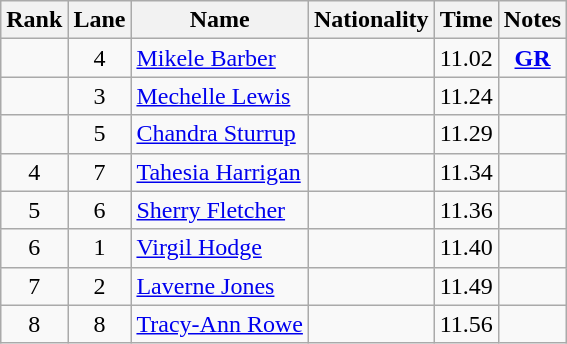<table class="wikitable sortable" style="text-align:center">
<tr>
<th>Rank</th>
<th>Lane</th>
<th>Name</th>
<th>Nationality</th>
<th>Time</th>
<th>Notes</th>
</tr>
<tr>
<td></td>
<td>4</td>
<td align=left><a href='#'>Mikele Barber</a></td>
<td align=left></td>
<td>11.02</td>
<td><strong><a href='#'>GR</a></strong></td>
</tr>
<tr>
<td></td>
<td>3</td>
<td align=left><a href='#'>Mechelle Lewis</a></td>
<td align=left></td>
<td>11.24</td>
<td></td>
</tr>
<tr>
<td></td>
<td>5</td>
<td align=left><a href='#'>Chandra Sturrup</a></td>
<td align=left></td>
<td>11.29</td>
<td></td>
</tr>
<tr>
<td>4</td>
<td>7</td>
<td align=left><a href='#'>Tahesia Harrigan</a></td>
<td align=left></td>
<td>11.34</td>
<td></td>
</tr>
<tr>
<td>5</td>
<td>6</td>
<td align=left><a href='#'>Sherry Fletcher</a></td>
<td align=left></td>
<td>11.36</td>
<td></td>
</tr>
<tr>
<td>6</td>
<td>1</td>
<td align=left><a href='#'>Virgil Hodge</a></td>
<td align=left></td>
<td>11.40</td>
<td></td>
</tr>
<tr>
<td>7</td>
<td>2</td>
<td align=left><a href='#'>Laverne Jones</a></td>
<td align=left></td>
<td>11.49</td>
<td></td>
</tr>
<tr>
<td>8</td>
<td>8</td>
<td align=left><a href='#'>Tracy-Ann Rowe</a></td>
<td align=left></td>
<td>11.56</td>
<td></td>
</tr>
</table>
